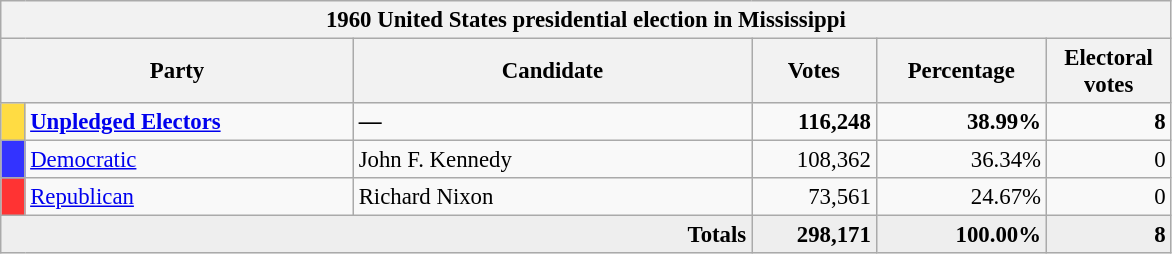<table class="wikitable" style="font-size: 95%;">
<tr>
<th colspan="6">1960 United States presidential election in Mississippi</th>
</tr>
<tr>
<th colspan="2" style="width: 15em">Party</th>
<th style="width: 17em">Candidate</th>
<th style="width: 5em">Votes</th>
<th style="width: 7em">Percentage</th>
<th style="width: 5em">Electoral votes</th>
</tr>
<tr>
<th style="background-color:#FFDC43; width: 3px"></th>
<td style="width: 130px"><strong><a href='#'>Unpledged Electors</a></strong></td>
<td><strong>—</strong></td>
<td align="right"><strong>116,248</strong></td>
<td align="right"><strong>38.99%</strong></td>
<td align="right"><strong>8</strong></td>
</tr>
<tr>
<th style="background-color:#3333FF; width: 3px"></th>
<td style="width: 130px"><a href='#'>Democratic</a></td>
<td>John F. Kennedy</td>
<td align="right">108,362</td>
<td align="right">36.34%</td>
<td align="right">0</td>
</tr>
<tr>
<th style="background-color:#FF3333; width: 3px"></th>
<td style="width: 130px"><a href='#'>Republican</a></td>
<td>Richard Nixon</td>
<td align="right">73,561</td>
<td align="right">24.67%</td>
<td align="right">0</td>
</tr>
<tr bgcolor="#EEEEEE">
<td colspan="3" align="right"><strong>Totals</strong></td>
<td align="right"><strong>298,171</strong></td>
<td align="right"><strong>100.00%</strong></td>
<td align="right"><strong>8</strong></td>
</tr>
</table>
